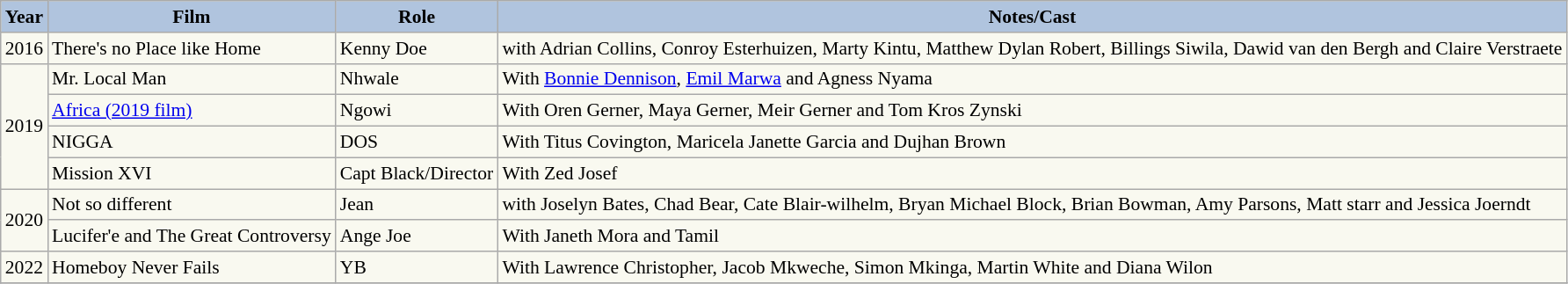<table class="wikitable" style="font-size:90%; background: #f9f9f0">
<tr style="text-align:center;">
<th style="background:#B0C4DE;">Year</th>
<th style="background:#B0C4DE;">Film</th>
<th style="background:#B0C4DE;">Role</th>
<th style="background:#B0C4DE;">Notes/Cast</th>
</tr>
<tr>
<td>2016</td>
<td>There's no Place like Home</td>
<td>Kenny Doe</td>
<td>with Adrian Collins, Conroy Esterhuizen, Marty Kintu, Matthew Dylan Robert, Billings Siwila, Dawid van den Bergh and Claire Verstraete</td>
</tr>
<tr>
<td rowspan=4>2019</td>
<td>Mr. Local Man</td>
<td>Nhwale</td>
<td>With <a href='#'>Bonnie Dennison</a>, <a href='#'>Emil Marwa</a> and Agness Nyama</td>
</tr>
<tr>
<td><a href='#'>Africa (2019 film)</a></td>
<td>Ngowi</td>
<td>With Oren Gerner, Maya Gerner, Meir Gerner and Tom Kros Zynski</td>
</tr>
<tr>
<td>NIGGA</td>
<td>DOS</td>
<td>With Titus Covington, Maricela Janette Garcia and Dujhan Brown</td>
</tr>
<tr>
<td>Mission XVI</td>
<td>Capt Black/Director</td>
<td>With Zed Josef</td>
</tr>
<tr>
<td rowspan=2>2020</td>
<td>Not so different</td>
<td>Jean</td>
<td>with Joselyn Bates, Chad Bear, Cate Blair-wilhelm, Bryan Michael Block, Brian Bowman, Amy Parsons, Matt starr and Jessica Joerndt</td>
</tr>
<tr>
<td>Lucifer'e and The Great Controversy</td>
<td>Ange Joe</td>
<td>With Janeth Mora and Tamil</td>
</tr>
<tr>
<td>2022</td>
<td>Homeboy Never Fails</td>
<td>YB</td>
<td>With Lawrence Christopher, Jacob Mkweche, Simon Mkinga, Martin White and Diana Wilon</td>
</tr>
<tr>
</tr>
</table>
